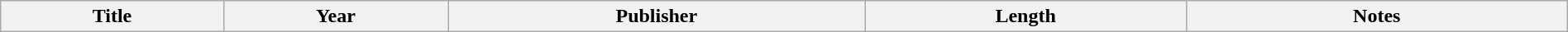<table class="wikitable" style="width:100%; margin:auto;">
<tr>
<th>Title</th>
<th>Year</th>
<th>Publisher</th>
<th>Length</th>
<th width="300">Notes<br>
</th>
</tr>
</table>
